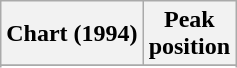<table class="wikitable plainrowheaders" style="text-align:center">
<tr>
<th scope="col">Chart (1994)</th>
<th scope="col">Peak<br>position</th>
</tr>
<tr>
</tr>
<tr>
</tr>
</table>
